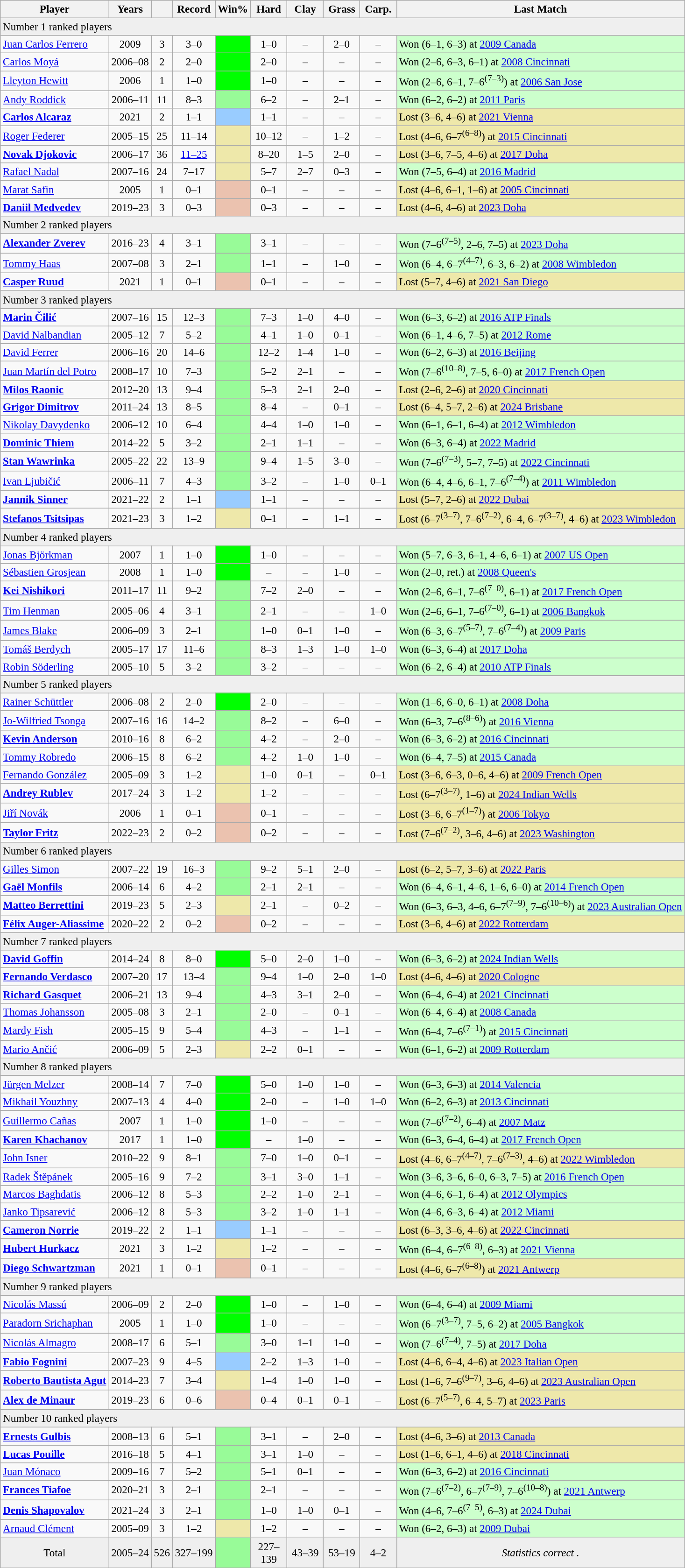<table class="wikitable sortable nowrap" style=text-align:center;font-size:96%>
<tr>
<th>Player</th>
<th>Years</th>
<th></th>
<th>Record</th>
<th>Win%</th>
<th width=45>Hard</th>
<th width=45>Clay</th>
<th width=45>Grass</th>
<th width=45>Carp.</th>
<th>Last Match</th>
</tr>
<tr bgcolor=efefef class="sortbottom">
<td align=left colspan=10>Number 1 ranked players</td>
</tr>
<tr>
<td align=left> <a href='#'>Juan Carlos Ferrero</a></td>
<td>2009</td>
<td>3</td>
<td>3–0</td>
<td bgcolor=lime></td>
<td>1–0</td>
<td>–</td>
<td>2–0</td>
<td>–</td>
<td bgcolor=ccffcc align=left>Won (6–1, 6–3) at <a href='#'>2009 Canada</a></td>
</tr>
<tr>
<td align=left> <a href='#'>Carlos Moyá</a></td>
<td>2006–08</td>
<td>2</td>
<td>2–0</td>
<td bgcolor=lime></td>
<td>2–0</td>
<td>–</td>
<td>–</td>
<td>–</td>
<td bgcolor=ccffcc align=left>Won (2–6, 6–3, 6–1) at <a href='#'>2008 Cincinnati</a></td>
</tr>
<tr>
<td align=left> <a href='#'>Lleyton Hewitt</a></td>
<td>2006</td>
<td>1</td>
<td>1–0</td>
<td bgcolor=lime></td>
<td>1–0</td>
<td>–</td>
<td>–</td>
<td>–</td>
<td bgcolor=ccffcc align=left>Won (2–6, 6–1, 7–6<sup>(7–3)</sup>) at <a href='#'>2006 San Jose</a></td>
</tr>
<tr>
<td align=left> <a href='#'>Andy Roddick</a></td>
<td>2006–11</td>
<td>11</td>
<td>8–3</td>
<td bgcolor=98fb98></td>
<td>6–2</td>
<td>–</td>
<td>2–1</td>
<td>–</td>
<td bgcolor=ccffcc align=left>Won (6–2, 6–2) at <a href='#'>2011 Paris</a></td>
</tr>
<tr>
<td align=left> <strong><a href='#'>Carlos Alcaraz</a></strong></td>
<td>2021</td>
<td>2</td>
<td>1–1</td>
<td bgcolor=99ccff></td>
<td>1–1</td>
<td>–</td>
<td>–</td>
<td>–</td>
<td bgcolor=eee8aa align=left>Lost (3–6, 4–6) at <a href='#'>2021 Vienna</a></td>
</tr>
<tr>
<td align=left> <a href='#'>Roger Federer</a></td>
<td>2005–15</td>
<td>25</td>
<td>11–14</td>
<td bgcolor=eee8aa></td>
<td>10–12</td>
<td>–</td>
<td>1–2</td>
<td>–</td>
<td bgcolor=eee8aa align=left>Lost (4–6, 6–7<sup>(6–8)</sup>) at <a href='#'>2015 Cincinnati</a></td>
</tr>
<tr>
<td align=left> <strong><a href='#'>Novak Djokovic</a></strong></td>
<td>2006–17</td>
<td>36</td>
<td><a href='#'>11–25</a></td>
<td bgcolor=eee8aa></td>
<td>8–20</td>
<td>1–5</td>
<td>2–0</td>
<td>–</td>
<td bgcolor=eee8aa align=left>Lost (3–6, 7–5, 4–6) at <a href='#'>2017 Doha</a></td>
</tr>
<tr>
<td align=left> <a href='#'>Rafael Nadal</a></td>
<td>2007–16</td>
<td>24</td>
<td>7–17</td>
<td bgcolor=eee8aa></td>
<td>5–7</td>
<td>2–7</td>
<td>0–3</td>
<td>–</td>
<td bgcolor=ccffcc align=left>Won (7–5, 6–4) at <a href='#'>2016 Madrid</a></td>
</tr>
<tr>
<td align=left> <a href='#'>Marat Safin</a></td>
<td>2005</td>
<td>1</td>
<td>0–1</td>
<td bgcolor=ebc2af></td>
<td>0–1</td>
<td>–</td>
<td>–</td>
<td>–</td>
<td bgcolor=eee8aa align=left>Lost (4–6, 6–1, 1–6) at <a href='#'>2005 Cincinnati</a></td>
</tr>
<tr>
<td align=left> <strong><a href='#'>Daniil Medvedev</a></strong></td>
<td>2019–23</td>
<td>3</td>
<td>0–3</td>
<td bgcolor=ebc2af></td>
<td>0–3</td>
<td>–</td>
<td>–</td>
<td>–</td>
<td bgcolor=eee8aa align=left>Lost (4–6, 4–6) at <a href='#'>2023 Doha</a></td>
</tr>
<tr bgcolor=efefef class="sortbottom">
<td align=left colspan=10>Number 2 ranked players</td>
</tr>
<tr>
<td align=left> <strong><a href='#'>Alexander Zverev</a></strong></td>
<td>2016–23</td>
<td>4</td>
<td>3–1</td>
<td bgcolor=98fb98></td>
<td>3–1</td>
<td>–</td>
<td>–</td>
<td>–</td>
<td bgcolor=ccffcc align=left>Won (7–6<sup>(7–5)</sup>, 2–6, 7–5) at <a href='#'>2023 Doha</a></td>
</tr>
<tr>
<td align=left> <a href='#'>Tommy Haas</a></td>
<td>2007–08</td>
<td>3</td>
<td>2–1</td>
<td bgcolor=98fb98></td>
<td>1–1</td>
<td>–</td>
<td>1–0</td>
<td>–</td>
<td bgcolor=ccffcc align=left>Won (6–4, 6–7<sup>(4–7)</sup>, 6–3, 6–2) at <a href='#'>2008 Wimbledon</a></td>
</tr>
<tr>
<td align=left> <strong><a href='#'>Casper Ruud</a></strong></td>
<td>2021</td>
<td>1</td>
<td>0–1</td>
<td bgcolor=ebc2af></td>
<td>0–1</td>
<td>–</td>
<td>–</td>
<td>–</td>
<td bgcolor=eee8aa align=left>Lost (5–7, 4–6) at <a href='#'>2021 San Diego</a></td>
</tr>
<tr bgcolor=efefef class="sortbottom">
<td align=left colspan=10>Number 3 ranked players</td>
</tr>
<tr>
<td align=left> <strong><a href='#'>Marin Čilić</a></strong></td>
<td>2007–16</td>
<td>15</td>
<td>12–3</td>
<td bgcolor=98fb98></td>
<td>7–3</td>
<td>1–0</td>
<td>4–0</td>
<td>–</td>
<td bgcolor=ccffcc align=left>Won (6–3, 6–2) at <a href='#'>2016 ATP Finals</a></td>
</tr>
<tr>
<td align=left> <a href='#'>David Nalbandian</a></td>
<td>2005–12</td>
<td>7</td>
<td>5–2</td>
<td bgcolor=98fb98></td>
<td>4–1</td>
<td>1–0</td>
<td>0–1</td>
<td>–</td>
<td bgcolor=ccffcc align=left>Won (6–1, 4–6, 7–5) at <a href='#'>2012 Rome</a></td>
</tr>
<tr>
<td align=left> <a href='#'>David Ferrer</a></td>
<td>2006–16</td>
<td>20</td>
<td>14–6</td>
<td bgcolor=98fb98></td>
<td>12–2</td>
<td>1–4</td>
<td>1–0</td>
<td>–</td>
<td bgcolor=ccffcc align=left>Won (6–2, 6–3) at <a href='#'>2016 Beijing</a></td>
</tr>
<tr>
<td align=left> <a href='#'>Juan Martín del Potro</a></td>
<td>2008–17</td>
<td>10</td>
<td>7–3</td>
<td bgcolor=98fb98></td>
<td>5–2</td>
<td>2–1</td>
<td>–</td>
<td>–</td>
<td bgcolor=ccffcc align=left>Won (7–6<sup>(10–8)</sup>, 7–5, 6–0) at <a href='#'>2017 French Open</a></td>
</tr>
<tr>
<td align=left> <strong><a href='#'>Milos Raonic</a></strong></td>
<td>2012–20</td>
<td>13</td>
<td>9–4</td>
<td bgcolor=98fb98></td>
<td>5–3</td>
<td>2–1</td>
<td>2–0</td>
<td>–</td>
<td bgcolor=eee8aa align=left>Lost (2–6, 2–6) at <a href='#'>2020 Cincinnati</a></td>
</tr>
<tr>
<td align=left> <strong><a href='#'>Grigor Dimitrov</a></strong></td>
<td>2011–24</td>
<td>13</td>
<td>8–5</td>
<td bgcolor=98fb98></td>
<td>8–4</td>
<td>–</td>
<td>0–1</td>
<td>–</td>
<td bgcolor=eee8aa align=left>Lost (6–4, 5–7, 2–6) at <a href='#'>2024 Brisbane</a></td>
</tr>
<tr>
<td align=left> <a href='#'>Nikolay Davydenko</a></td>
<td>2006–12</td>
<td>10</td>
<td>6–4</td>
<td bgcolor=98fb98></td>
<td>4–4</td>
<td>1–0</td>
<td>1–0</td>
<td>–</td>
<td bgcolor=ccffcc align=left>Won (6–1, 6–1, 6–4) at <a href='#'>2012 Wimbledon</a></td>
</tr>
<tr>
<td align=left> <strong><a href='#'>Dominic Thiem</a></strong></td>
<td>2014–22</td>
<td>5</td>
<td>3–2</td>
<td bgcolor=98fb98></td>
<td>2–1</td>
<td>1–1</td>
<td>–</td>
<td>–</td>
<td bgcolor=ccffcc align=left>Won (6–3, 6–4) at <a href='#'>2022 Madrid</a></td>
</tr>
<tr>
<td align=left> <strong><a href='#'>Stan Wawrinka</a></strong></td>
<td>2005–22</td>
<td>22</td>
<td>13–9</td>
<td bgcolor=98fb98></td>
<td>9–4</td>
<td>1–5</td>
<td>3–0</td>
<td>–</td>
<td bgcolor=ccffcc align=left>Won (7–6<sup>(7–3)</sup>, 5–7, 7–5) at <a href='#'>2022 Cincinnati</a></td>
</tr>
<tr>
<td align=left> <a href='#'>Ivan Ljubičić</a></td>
<td>2006–11</td>
<td>7</td>
<td>4–3</td>
<td bgcolor=98fb98></td>
<td>3–2</td>
<td>–</td>
<td>1–0</td>
<td>0–1</td>
<td bgcolor=ccffcc align=left>Won (6–4, 4–6, 6–1, 7–6<sup>(7–4)</sup>) at <a href='#'>2011 Wimbledon</a></td>
</tr>
<tr>
<td align=left> <strong><a href='#'>Jannik Sinner</a></strong></td>
<td>2021–22</td>
<td>2</td>
<td>1–1</td>
<td bgcolor=99ccff></td>
<td>1–1</td>
<td>–</td>
<td>–</td>
<td>–</td>
<td bgcolor=eee8aa align=left>Lost (5–7, 2–6) at <a href='#'>2022 Dubai</a></td>
</tr>
<tr>
<td align=left> <strong><a href='#'>Stefanos Tsitsipas</a></strong></td>
<td>2021–23</td>
<td>3</td>
<td>1–2</td>
<td bgcolor=eee8aa></td>
<td>0–1</td>
<td>–</td>
<td>1–1</td>
<td>–</td>
<td bgcolor=eee8aa align=left>Lost (6–7<sup>(3–7)</sup>, 7–6<sup>(7–2)</sup>, 6–4, 6–7<sup>(3–7)</sup>, 4–6) at <a href='#'>2023 Wimbledon</a></td>
</tr>
<tr bgcolor=efefef class="sortbottom">
<td align=left colspan=10>Number 4 ranked players</td>
</tr>
<tr>
<td align=left> <a href='#'>Jonas Björkman</a></td>
<td>2007</td>
<td>1</td>
<td>1–0</td>
<td bgcolor=lime></td>
<td>1–0</td>
<td>–</td>
<td>–</td>
<td>–</td>
<td bgcolor=ccffcc align=left>Won (5–7, 6–3, 6–1, 4–6, 6–1) at <a href='#'>2007 US Open</a></td>
</tr>
<tr>
<td align=left> <a href='#'>Sébastien Grosjean</a></td>
<td>2008</td>
<td>1</td>
<td>1–0</td>
<td bgcolor=lime></td>
<td>–</td>
<td>–</td>
<td>1–0</td>
<td>–</td>
<td bgcolor=ccffcc align=left>Won (2–0, ret.) at <a href='#'>2008 Queen's</a></td>
</tr>
<tr>
<td align=left> <strong><a href='#'>Kei Nishikori</a></strong></td>
<td>2011–17</td>
<td>11</td>
<td>9–2</td>
<td bgcolor=98fb98></td>
<td>7–2</td>
<td>2–0</td>
<td>–</td>
<td>–</td>
<td bgcolor=ccffcc align=left>Won (2–6, 6–1, 7–6<sup>(7–0)</sup>, 6–1) at <a href='#'>2017 French Open</a></td>
</tr>
<tr>
<td align=left> <a href='#'>Tim Henman</a></td>
<td>2005–06</td>
<td>4</td>
<td>3–1</td>
<td bgcolor=98fb98></td>
<td>2–1</td>
<td>–</td>
<td>–</td>
<td>1–0</td>
<td bgcolor=ccffcc align=left>Won (2–6, 6–1, 7–6<sup>(7–0)</sup>, 6–1) at <a href='#'>2006 Bangkok</a></td>
</tr>
<tr>
<td align=left> <a href='#'>James Blake</a></td>
<td>2006–09</td>
<td>3</td>
<td>2–1</td>
<td bgcolor=98fb98></td>
<td>1–0</td>
<td>0–1</td>
<td>1–0</td>
<td>–</td>
<td bgcolor=ccffcc align=left>Won (6–3, 6–7<sup>(5–7)</sup>, 7–6<sup>(7–4)</sup>) at <a href='#'>2009 Paris</a></td>
</tr>
<tr>
<td align=left> <a href='#'>Tomáš Berdych</a></td>
<td>2005–17</td>
<td>17</td>
<td>11–6</td>
<td bgcolor=98fb98></td>
<td>8–3</td>
<td>1–3</td>
<td>1–0</td>
<td>1–0</td>
<td bgcolor=ccffcc align=left>Won (6–3, 6–4) at <a href='#'>2017 Doha</a></td>
</tr>
<tr>
<td align=left> <a href='#'>Robin Söderling</a></td>
<td>2005–10</td>
<td>5</td>
<td>3–2</td>
<td bgcolor=98fb98></td>
<td>3–2</td>
<td>–</td>
<td>–</td>
<td>–</td>
<td bgcolor=ccffcc align=left>Won (6–2, 6–4) at <a href='#'>2010 ATP Finals</a></td>
</tr>
<tr>
</tr>
<tr bgcolor=efefef class="sortbottom">
<td align=left colspan=10>Number 5 ranked players</td>
</tr>
<tr>
<td align=left> <a href='#'>Rainer Schüttler</a></td>
<td>2006–08</td>
<td>2</td>
<td>2–0</td>
<td bgcolor=lime></td>
<td>2–0</td>
<td>–</td>
<td>–</td>
<td>–</td>
<td bgcolor=ccffcc align=left>Won (1–6, 6–0, 6–1) at <a href='#'>2008 Doha</a></td>
</tr>
<tr>
<td align=left> <a href='#'>Jo-Wilfried Tsonga</a></td>
<td>2007–16</td>
<td>16</td>
<td>14–2</td>
<td bgcolor=98fb98></td>
<td>8–2</td>
<td>–</td>
<td>6–0</td>
<td>–</td>
<td bgcolor=ccffcc align=left>Won (6–3, 7–6<sup>(8–6)</sup>) at <a href='#'>2016 Vienna</a></td>
</tr>
<tr>
<td align=left> <strong><a href='#'>Kevin Anderson</a></strong></td>
<td>2010–16</td>
<td>8</td>
<td>6–2</td>
<td bgcolor=98fb98></td>
<td>4–2</td>
<td>–</td>
<td>2–0</td>
<td>–</td>
<td bgcolor=ccffcc align=left>Won (6–3, 6–2) at <a href='#'>2016 Cincinnati</a></td>
</tr>
<tr>
<td align=left> <a href='#'>Tommy Robredo</a></td>
<td>2006–15</td>
<td>8</td>
<td>6–2</td>
<td bgcolor=98fb98></td>
<td>4–2</td>
<td>1–0</td>
<td>1–0</td>
<td>–</td>
<td bgcolor=ccffcc align=left>Won (6–4, 7–5) at <a href='#'>2015 Canada</a></td>
</tr>
<tr>
<td align=left> <a href='#'>Fernando González</a></td>
<td>2005–09</td>
<td>3</td>
<td>1–2</td>
<td bgcolor=eee8aa></td>
<td>1–0</td>
<td>0–1</td>
<td>–</td>
<td>0–1</td>
<td bgcolor=eee8aa align=left>Lost (3–6, 6–3, 0–6, 4–6) at <a href='#'>2009 French Open</a></td>
</tr>
<tr>
<td align=left> <strong><a href='#'>Andrey Rublev</a></strong></td>
<td>2017–24</td>
<td>3</td>
<td>1–2</td>
<td bgcolor=eee8aa></td>
<td>1–2</td>
<td>–</td>
<td>–</td>
<td>–</td>
<td bgcolor=eee8aa align=left>Lost (6–7<sup>(3–7)</sup>, 1–6) at <a href='#'>2024 Indian Wells</a></td>
</tr>
<tr>
<td align=left> <a href='#'>Jiří Novák</a></td>
<td>2006</td>
<td>1</td>
<td>0–1</td>
<td bgcolor=ebc2af></td>
<td>0–1</td>
<td>–</td>
<td>–</td>
<td>–</td>
<td bgcolor=eee8aa align=left>Lost (3–6, 6–7<sup>(1–7)</sup>) at <a href='#'>2006 Tokyo</a></td>
</tr>
<tr>
<td align=left> <strong><a href='#'>Taylor Fritz</a></strong></td>
<td>2022–23</td>
<td>2</td>
<td>0–2</td>
<td bgcolor=ebc2af></td>
<td>0–2</td>
<td>–</td>
<td>–</td>
<td>–</td>
<td bgcolor=eee8aa align=left>Lost (7–6<sup>(7–2)</sup>, 3–6, 4–6) at <a href='#'>2023 Washington</a></td>
</tr>
<tr bgcolor=efefef class="sortbottom">
<td align=left colspan=10>Number 6 ranked players</td>
</tr>
<tr>
<td align=left> <a href='#'>Gilles Simon</a></td>
<td>2007–22</td>
<td>19</td>
<td>16–3</td>
<td bgcolor=98fb98></td>
<td>9–2</td>
<td>5–1</td>
<td>2–0</td>
<td>–</td>
<td bgcolor=eee8aa align=left>Lost (6–2, 5–7, 3–6) at <a href='#'>2022 Paris</a></td>
</tr>
<tr>
<td align=left> <strong><a href='#'>Gaël Monfils</a></strong></td>
<td>2006–14</td>
<td>6</td>
<td>4–2</td>
<td bgcolor=98fb98></td>
<td>2–1</td>
<td>2–1</td>
<td>–</td>
<td>–</td>
<td bgcolor=ccffcc align=left>Won (6–4, 6–1, 4–6, 1–6, 6–0) at <a href='#'>2014 French Open</a></td>
</tr>
<tr>
<td align=left> <strong><a href='#'>Matteo Berrettini</a></strong></td>
<td>2019–23</td>
<td>5</td>
<td>2–3</td>
<td bgcolor=eee8aa></td>
<td>2–1</td>
<td>–</td>
<td>0–2</td>
<td>–</td>
<td bgcolor=ccffcc align=left>Won (6–3, 6–3, 4–6, 6–7<sup>(7–9)</sup>, 7–6<sup>(10–6)</sup>) at <a href='#'>2023 Australian Open</a></td>
</tr>
<tr>
<td align=left> <strong><a href='#'>Félix Auger-Aliassime</a></strong></td>
<td>2020–22</td>
<td>2</td>
<td>0–2</td>
<td bgcolor=ebc2af></td>
<td>0–2</td>
<td>–</td>
<td>–</td>
<td>–</td>
<td bgcolor=eee8aa align=left>Lost (3–6, 4–6) at <a href='#'>2022 Rotterdam</a></td>
</tr>
<tr bgcolor=efefef class="sortbottom">
<td align=left colspan=10>Number 7 ranked players</td>
</tr>
<tr>
<td align=left> <strong><a href='#'>David Goffin</a></strong></td>
<td>2014–24</td>
<td>8</td>
<td>8–0</td>
<td bgcolor=lime></td>
<td>5–0</td>
<td>2–0</td>
<td>1–0</td>
<td>–</td>
<td bgcolor=ccffcc align=left>Won (6–3, 6–2) at <a href='#'>2024 Indian Wells</a></td>
</tr>
<tr>
<td align=left> <strong><a href='#'>Fernando Verdasco</a></strong></td>
<td>2007–20</td>
<td>17</td>
<td>13–4</td>
<td bgcolor=98fb98></td>
<td>9–4</td>
<td>1–0</td>
<td>2–0</td>
<td>1–0</td>
<td bgcolor=eee8aa align=left>Lost (4–6, 4–6) at <a href='#'>2020 Cologne</a></td>
</tr>
<tr>
<td align=left> <strong><a href='#'>Richard Gasquet</a></strong></td>
<td>2006–21</td>
<td>13</td>
<td>9–4</td>
<td bgcolor=98fb98></td>
<td>4–3</td>
<td>3–1</td>
<td>2–0</td>
<td>–</td>
<td bgcolor=ccffcc align=left>Won (6–4, 6–4) at <a href='#'>2021 Cincinnati</a></td>
</tr>
<tr>
<td align=left> <a href='#'>Thomas Johansson</a></td>
<td>2005–08</td>
<td>3</td>
<td>2–1</td>
<td bgcolor=98fb98></td>
<td>2–0</td>
<td>–</td>
<td>0–1</td>
<td>–</td>
<td bgcolor=ccffcc align=left>Won (6–4, 6–4) at <a href='#'>2008 Canada</a></td>
</tr>
<tr>
<td align=left> <a href='#'>Mardy Fish</a></td>
<td>2005–15</td>
<td>9</td>
<td>5–4</td>
<td bgcolor=98fb98></td>
<td>4–3</td>
<td>–</td>
<td>1–1</td>
<td>–</td>
<td bgcolor=ccffcc align=left>Won (6–4, 7–6<sup>(7–1)</sup>) at <a href='#'>2015 Cincinnati</a></td>
</tr>
<tr>
<td align=left> <a href='#'>Mario Ančić</a></td>
<td>2006–09</td>
<td>5</td>
<td>2–3</td>
<td bgcolor=eee8aa></td>
<td>2–2</td>
<td>0–1</td>
<td>–</td>
<td>–</td>
<td bgcolor=ccffcc align=left>Won (6–1, 6–2) at <a href='#'>2009 Rotterdam</a></td>
</tr>
<tr bgcolor=efefef class="sortbottom">
<td align=left colspan=10>Number 8 ranked players</td>
</tr>
<tr>
<td align=left> <a href='#'>Jürgen Melzer</a></td>
<td>2008–14</td>
<td>7</td>
<td>7–0</td>
<td bgcolor=lime></td>
<td>5–0</td>
<td>1–0</td>
<td>1–0</td>
<td>–</td>
<td bgcolor=ccffcc align=left>Won (6–3, 6–3) at <a href='#'>2014 Valencia</a></td>
</tr>
<tr>
<td align=left> <a href='#'>Mikhail Youzhny</a></td>
<td>2007–13</td>
<td>4</td>
<td>4–0</td>
<td bgcolor=lime></td>
<td>2–0</td>
<td>–</td>
<td>1–0</td>
<td>1–0</td>
<td bgcolor=ccffcc align=left>Won (6–2, 6–3) at <a href='#'>2013 Cincinnati</a></td>
</tr>
<tr>
<td align=left> <a href='#'>Guillermo Cañas</a></td>
<td>2007</td>
<td>1</td>
<td>1–0</td>
<td bgcolor=lime></td>
<td>1–0</td>
<td>–</td>
<td>–</td>
<td>–</td>
<td bgcolor=ccffcc align=left>Won (7–6<sup>(7–2)</sup>, 6–4) at <a href='#'>2007 Matz</a></td>
</tr>
<tr>
<td align=left> <strong><a href='#'>Karen Khachanov</a></strong></td>
<td>2017</td>
<td>1</td>
<td>1–0</td>
<td bgcolor=lime></td>
<td>–</td>
<td>1–0</td>
<td>–</td>
<td>–</td>
<td bgcolor=ccffcc align=left>Won (6–3, 6–4, 6–4) at <a href='#'>2017 French Open</a></td>
</tr>
<tr>
<td align=left> <a href='#'>John Isner</a></td>
<td>2010–22</td>
<td>9</td>
<td>8–1</td>
<td bgcolor=98fb98></td>
<td>7–0</td>
<td>1–0</td>
<td>0–1</td>
<td>–</td>
<td bgcolor=eee8aa align=left>Lost (4–6, 6–7<sup>(4–7)</sup>, 7–6<sup>(7–3)</sup>, 4–6) at <a href='#'>2022 Wimbledon</a></td>
</tr>
<tr>
<td align=left> <a href='#'>Radek Štěpánek</a></td>
<td>2005–16</td>
<td>9</td>
<td>7–2</td>
<td bgcolor=98fb98></td>
<td>3–1</td>
<td>3–0</td>
<td>1–1</td>
<td>–</td>
<td bgcolor=ccffcc align=left>Won (3–6, 3–6, 6–0, 6–3, 7–5) at <a href='#'>2016 French Open</a></td>
</tr>
<tr>
<td align=left> <a href='#'>Marcos Baghdatis</a></td>
<td>2006–12</td>
<td>8</td>
<td>5–3</td>
<td bgcolor=98fb98></td>
<td>2–2</td>
<td>1–0</td>
<td>2–1</td>
<td>–</td>
<td bgcolor=ccffcc align=left>Won (4–6, 6–1, 6–4) at <a href='#'>2012 Olympics</a></td>
</tr>
<tr>
<td align=left> <a href='#'>Janko Tipsarević</a></td>
<td>2006–12</td>
<td>8</td>
<td>5–3</td>
<td bgcolor=98fb98></td>
<td>3–2</td>
<td>1–0</td>
<td>1–1</td>
<td>–</td>
<td bgcolor=ccffcc align=left>Won (4–6, 6–3, 6–4) at <a href='#'>2012 Miami</a></td>
</tr>
<tr>
<td align=left> <strong><a href='#'>Cameron Norrie</a></strong></td>
<td>2019–22</td>
<td>2</td>
<td>1–1</td>
<td bgcolor=99ccff></td>
<td>1–1</td>
<td>–</td>
<td>–</td>
<td>–</td>
<td bgcolor=eee8aa align=left>Lost (6–3, 3–6, 4–6) at <a href='#'>2022 Cincinnati</a></td>
</tr>
<tr>
<td align=left> <strong><a href='#'>Hubert Hurkacz</a></strong></td>
<td>2021</td>
<td>3</td>
<td>1–2</td>
<td bgcolor=eee8aa></td>
<td>1–2</td>
<td>–</td>
<td>–</td>
<td>–</td>
<td bgcolor=ccffcc align=left>Won (6–4, 6–7<sup>(6–8)</sup>, 6–3) at <a href='#'>2021 Vienna</a></td>
</tr>
<tr>
<td align=left> <strong><a href='#'>Diego Schwartzman</a></strong></td>
<td>2021</td>
<td>1</td>
<td>0–1</td>
<td bgcolor=ebc2af></td>
<td>0–1</td>
<td>–</td>
<td>–</td>
<td>–</td>
<td bgcolor=eee8aa align=left>Lost (4–6, 6–7<sup>(6–8)</sup>) at <a href='#'>2021 Antwerp</a></td>
</tr>
<tr bgcolor=efefef class="sortbottom">
<td align=left colspan=10>Number 9 ranked players</td>
</tr>
<tr>
<td align=left> <a href='#'>Nicolás Massú</a></td>
<td>2006–09</td>
<td>2</td>
<td>2–0</td>
<td bgcolor=lime></td>
<td>1–0</td>
<td>–</td>
<td>1–0</td>
<td>–</td>
<td bgcolor=ccffcc align=left>Won (6–4, 6–4) at <a href='#'>2009 Miami</a></td>
</tr>
<tr>
<td align=left> <a href='#'>Paradorn Srichaphan</a></td>
<td>2005</td>
<td>1</td>
<td>1–0</td>
<td bgcolor=lime></td>
<td>1–0</td>
<td>–</td>
<td>–</td>
<td>–</td>
<td bgcolor=ccffcc align=left>Won (6–7<sup>(3–7)</sup>, 7–5, 6–2) at <a href='#'>2005 Bangkok</a></td>
</tr>
<tr>
<td align=left> <a href='#'>Nicolás Almagro</a></td>
<td>2008–17</td>
<td>6</td>
<td>5–1</td>
<td bgcolor=98fb98></td>
<td>3–0</td>
<td>1–1</td>
<td>1–0</td>
<td>–</td>
<td bgcolor=ccffcc align=left>Won (7–6<sup>(7–4)</sup>, 7–5) at <a href='#'>2017 Doha</a></td>
</tr>
<tr>
<td align=left> <strong><a href='#'>Fabio Fognini</a></strong></td>
<td>2007–23</td>
<td>9</td>
<td>4–5</td>
<td bgcolor=99ccff></td>
<td>2–2</td>
<td>1–3</td>
<td>1–0</td>
<td>–</td>
<td bgcolor=eee8aa align=left>Lost (4–6, 6–4, 4–6) at <a href='#'>2023 Italian Open</a></td>
</tr>
<tr>
<td align=left> <strong><a href='#'>Roberto Bautista Agut</a></strong></td>
<td>2014–23</td>
<td>7</td>
<td>3–4</td>
<td bgcolor=eee8aa></td>
<td>1–4</td>
<td>1–0</td>
<td>1–0</td>
<td>–</td>
<td bgcolor=eee8aa align=left>Lost (1–6, 7–6<sup>(9–7)</sup>, 3–6, 4–6) at <a href='#'>2023 Australian Open</a></td>
</tr>
<tr>
<td align=left> <strong><a href='#'>Alex de Minaur</a></strong></td>
<td>2019–23</td>
<td>6</td>
<td>0–6</td>
<td bgcolor=ebc2af></td>
<td>0–4</td>
<td>0–1</td>
<td>0–1</td>
<td>–</td>
<td bgcolor=eee8aa align=left>Lost (6–7<sup>(5–7)</sup>, 6–4, 5–7) at <a href='#'>2023 Paris</a></td>
</tr>
<tr bgcolor=efefef class="sortbottom">
<td align=left colspan=10>Number 10 ranked players</td>
</tr>
<tr>
<td align=left> <strong><a href='#'>Ernests Gulbis</a></strong></td>
<td>2008–13</td>
<td>6</td>
<td>5–1</td>
<td bgcolor=98fb98></td>
<td>3–1</td>
<td>–</td>
<td>2–0</td>
<td>–</td>
<td bgcolor=eee8aa align=left>Lost (4–6, 3–6) at <a href='#'>2013 Canada</a></td>
</tr>
<tr>
<td align=left> <strong><a href='#'>Lucas Pouille</a></strong></td>
<td>2016–18</td>
<td>5</td>
<td>4–1</td>
<td bgcolor=98fb98></td>
<td>3–1</td>
<td>1–0</td>
<td>–</td>
<td>–</td>
<td bgcolor=eee8aa align=left>Lost (1–6, 6–1, 4–6) at <a href='#'>2018 Cincinnati</a></td>
</tr>
<tr>
<td align=left> <a href='#'>Juan Mónaco</a></td>
<td>2009–16</td>
<td>7</td>
<td>5–2</td>
<td bgcolor=98fb98></td>
<td>5–1</td>
<td>0–1</td>
<td>–</td>
<td>–</td>
<td bgcolor=ccffcc align=left>Won (6–3, 6–2) at <a href='#'>2016 Cincinnati</a></td>
</tr>
<tr>
<td align=left> <strong><a href='#'>Frances Tiafoe</a></strong></td>
<td>2020–21</td>
<td>3</td>
<td>2–1</td>
<td bgcolor=98fb98></td>
<td>2–1</td>
<td>–</td>
<td>–</td>
<td>–</td>
<td bgcolor=ccffcc align=left>Won (7–6<sup>(7–2)</sup>, 6–7<sup>(7–9)</sup>, 7–6<sup>(10–8)</sup>) at <a href='#'>2021 Antwerp</a></td>
</tr>
<tr>
<td align=left> <strong><a href='#'>Denis Shapovalov</a></strong></td>
<td>2021–24</td>
<td>3</td>
<td>2–1</td>
<td bgcolor=98fb98></td>
<td>1–0</td>
<td>1–0</td>
<td>0–1</td>
<td>–</td>
<td bgcolor=ccffcc align=left>Won (4–6, 7–6<sup>(7–5)</sup>, 6–3) at <a href='#'>2024 Dubai</a></td>
</tr>
<tr>
<td align=left> <a href='#'>Arnaud Clément</a></td>
<td>2005–09</td>
<td>3</td>
<td>1–2</td>
<td bgcolor=eee8aa></td>
<td>1–2</td>
<td>–</td>
<td>–</td>
<td>–</td>
<td bgcolor=ccffcc align=left>Won (6–2, 6–3) at <a href='#'>2009 Dubai</a></td>
</tr>
<tr bgcolor=efefef class="sortbottom">
<td>Total</td>
<td>2005–24</td>
<td>526</td>
<td>327–199</td>
<td bgcolor=98FB98></td>
<td>227–139 <br></td>
<td>43–39 <br></td>
<td>53–19 <br></td>
<td>4–2 <br></td>
<td><em>Statistics correct .</em></td>
</tr>
</table>
